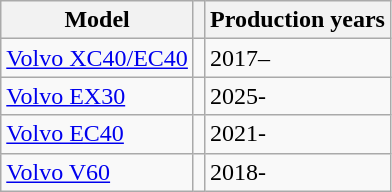<table class="wikitable">
<tr>
<th>Model</th>
<th></th>
<th>Production years</th>
</tr>
<tr>
<td><a href='#'>Volvo XC40/EC40</a></td>
<td></td>
<td>2017–</td>
</tr>
<tr>
<td><a href='#'>Volvo EX30</a></td>
<td></td>
<td>2025-</td>
</tr>
<tr>
<td><a href='#'>Volvo EC40</a></td>
<td></td>
<td>2021-</td>
</tr>
<tr>
<td><a href='#'>Volvo V60</a></td>
<td></td>
<td>2018-</td>
</tr>
</table>
